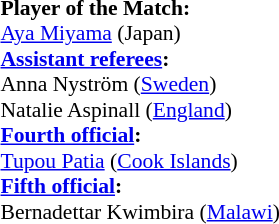<table width=50% style="font-size: 90%">
<tr>
<td><br><strong>Player of the Match:</strong>
<br><a href='#'>Aya Miyama</a> (Japan)<br><strong><a href='#'>Assistant referees</a>:</strong>
<br>Anna Nyström (<a href='#'>Sweden</a>)
<br>Natalie Aspinall (<a href='#'>England</a>)
<br><strong><a href='#'>Fourth official</a>:</strong>
<br><a href='#'>Tupou Patia</a> (<a href='#'>Cook Islands</a>)
<br><strong><a href='#'>Fifth official</a>:</strong>
<br>Bernadettar Kwimbira (<a href='#'>Malawi</a>)</td>
</tr>
</table>
